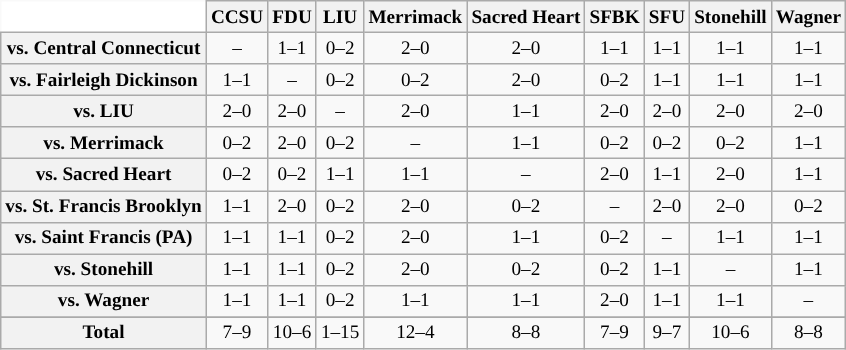<table class="wikitable" style="white-space:nowrap;font-size:80%;">
<tr>
<th colspan=1 style="background:white; border-top-style:hidden; border-left-style:hidden;"   width=75> </th>
<th>CCSU</th>
<th>FDU</th>
<th>LIU</th>
<th>Merrimack</th>
<th>Sacred Heart</th>
<th>SFBK</th>
<th>SFU</th>
<th>Stonehill</th>
<th>Wagner</th>
</tr>
<tr style="text-align:center;">
<th>vs. Central Connecticut</th>
<td>–</td>
<td>1–1</td>
<td>0–2</td>
<td>2–0</td>
<td>2–0</td>
<td>1–1</td>
<td>1–1</td>
<td>1–1</td>
<td>1–1</td>
</tr>
<tr style="text-align:center;">
<th>vs. Fairleigh Dickinson</th>
<td>1–1</td>
<td>–</td>
<td>0–2</td>
<td>0–2</td>
<td>2–0</td>
<td>0–2</td>
<td>1–1</td>
<td>1–1</td>
<td>1–1</td>
</tr>
<tr style="text-align:center;">
<th>vs. LIU</th>
<td>2–0</td>
<td>2–0</td>
<td>–</td>
<td>2–0</td>
<td>1–1</td>
<td>2–0</td>
<td>2–0</td>
<td>2–0</td>
<td>2–0</td>
</tr>
<tr style="text-align:center;">
<th>vs. Merrimack</th>
<td>0–2</td>
<td>2–0</td>
<td>0–2</td>
<td>–</td>
<td>1–1</td>
<td>0–2</td>
<td>0–2</td>
<td>0–2</td>
<td>1–1</td>
</tr>
<tr style="text-align:center;">
<th>vs. Sacred Heart</th>
<td>0–2</td>
<td>0–2</td>
<td>1–1</td>
<td>1–1</td>
<td>–</td>
<td>2–0</td>
<td>1–1</td>
<td>2–0</td>
<td>1–1</td>
</tr>
<tr style="text-align:center;">
<th>vs. St. Francis Brooklyn</th>
<td>1–1</td>
<td>2–0</td>
<td>0–2</td>
<td>2–0</td>
<td>0–2</td>
<td>–</td>
<td>2–0</td>
<td>2–0</td>
<td>0–2</td>
</tr>
<tr style="text-align:center;">
<th>vs. Saint Francis (PA)</th>
<td>1–1</td>
<td>1–1</td>
<td>0–2</td>
<td>2–0</td>
<td>1–1</td>
<td>0–2</td>
<td>–</td>
<td>1–1</td>
<td>1–1</td>
</tr>
<tr style="text-align:center;">
<th>vs. Stonehill</th>
<td>1–1</td>
<td>1–1</td>
<td>0–2</td>
<td>2–0</td>
<td>0–2</td>
<td>0–2</td>
<td>1–1</td>
<td>–</td>
<td>1–1</td>
</tr>
<tr style="text-align:center;">
<th>vs. Wagner</th>
<td>1–1</td>
<td>1–1</td>
<td>0–2</td>
<td>1–1</td>
<td>1–1</td>
<td>2–0</td>
<td>1–1</td>
<td>1–1</td>
<td>–</td>
</tr>
<tr>
</tr>
<tr style="text-align:center;">
<th>Total</th>
<td>7–9</td>
<td>10–6</td>
<td>1–15</td>
<td>12–4</td>
<td>8–8</td>
<td>7–9</td>
<td>9–7</td>
<td>10–6</td>
<td>8–8</td>
</tr>
</table>
